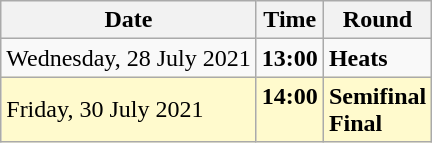<table class="wikitable">
<tr>
<th>Date</th>
<th>Time</th>
<th>Round</th>
</tr>
<tr>
<td>Wednesday, 28 July 2021</td>
<td><strong>13:00</strong></td>
<td><strong>Heats</strong></td>
</tr>
<tr style=background:lemonchiffon>
<td>Friday, 30 July 2021</td>
<td><strong>14:00</strong><br> </td>
<td><strong>Semifinal</strong><br><strong>Final</strong></td>
</tr>
</table>
